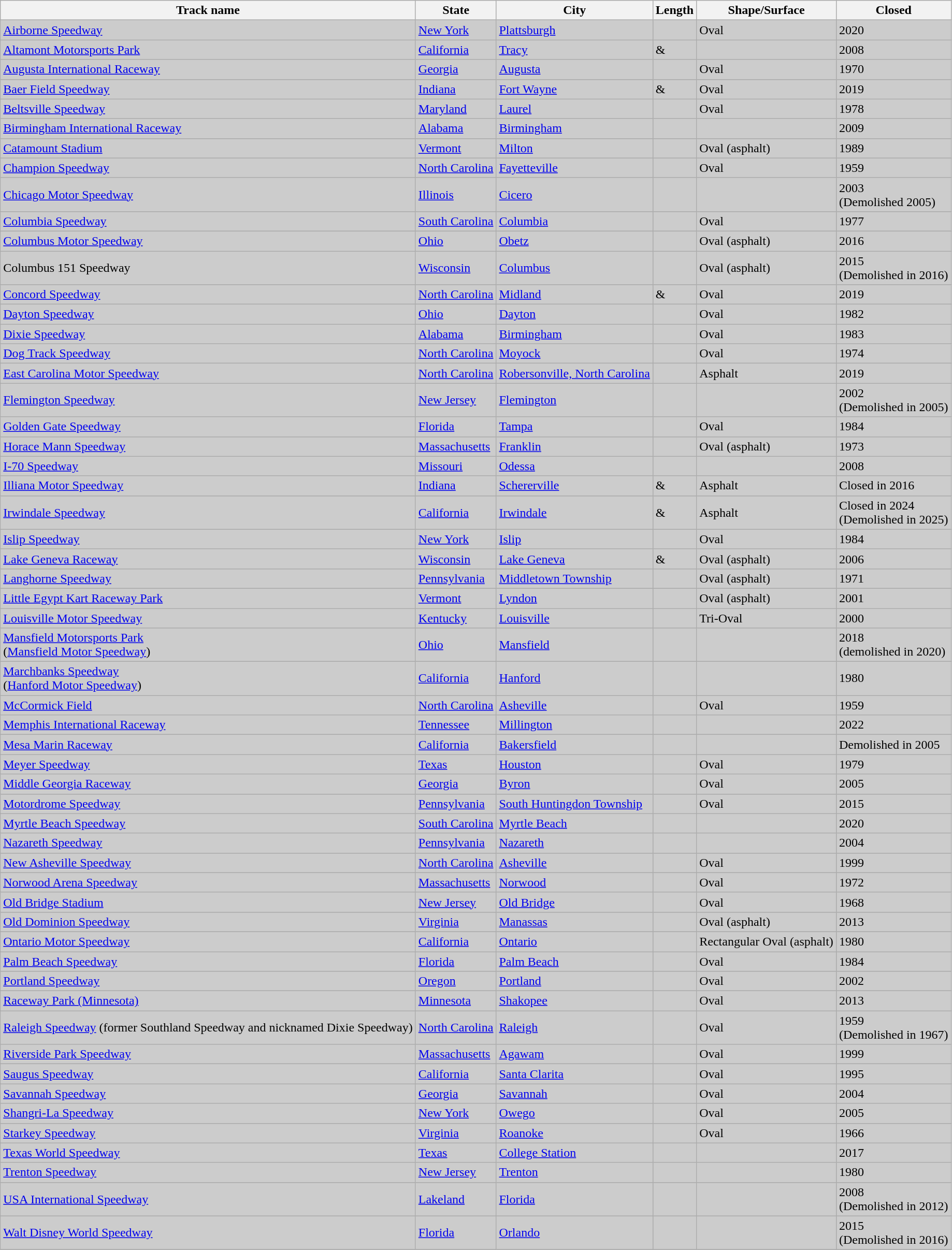<table class="wikitable sortable">
<tr>
<th>Track name</th>
<th>State</th>
<th>City</th>
<th>Length</th>
<th>Shape/Surface</th>
<th>Closed</th>
</tr>
<tr style="background:#CCCCCC;">
<td><a href='#'>Airborne Speedway</a><br></td>
<td><a href='#'>New York</a></td>
<td><a href='#'>Plattsburgh</a></td>
<td></td>
<td>Oval</td>
<td>2020</td>
</tr>
<tr style="background:#CCCCCC;">
<td><a href='#'>Altamont Motorsports Park</a> <br></td>
<td><a href='#'>California</a></td>
<td><a href='#'>Tracy</a></td>
<td> & </td>
<td></td>
<td>2008</td>
</tr>
<tr style="background:#CCCCCC;">
<td><a href='#'>Augusta International Raceway</a> <br></td>
<td><a href='#'>Georgia</a></td>
<td><a href='#'>Augusta</a></td>
<td></td>
<td>Oval</td>
<td>1970</td>
</tr>
<tr style="background:#CCCCCC;">
<td><a href='#'>Baer Field Speedway</a> <br></td>
<td><a href='#'>Indiana</a></td>
<td><a href='#'>Fort Wayne</a></td>
<td> & </td>
<td>Oval</td>
<td>2019</td>
</tr>
<tr style="background:#CCCCCC;">
<td><a href='#'>Beltsville Speedway</a> <br></td>
<td><a href='#'>Maryland</a></td>
<td><a href='#'>Laurel</a></td>
<td></td>
<td>Oval</td>
<td>1978</td>
</tr>
<tr style="background:#CCCCCC;">
<td><a href='#'>Birmingham International Raceway</a> <br></td>
<td><a href='#'>Alabama</a></td>
<td><a href='#'>Birmingham</a></td>
<td></td>
<td></td>
<td>2009</td>
</tr>
<tr style="background:#CCCCCC;">
<td><a href='#'>Catamount Stadium</a></td>
<td><a href='#'>Vermont</a></td>
<td><a href='#'>Milton</a></td>
<td></td>
<td>Oval (asphalt)</td>
<td>1989</td>
</tr>
<tr style="background:#CCCCCC;">
<td><a href='#'>Champion Speedway</a></td>
<td><a href='#'>North Carolina</a></td>
<td><a href='#'>Fayetteville</a></td>
<td></td>
<td>Oval</td>
<td>1959</td>
</tr>
<tr style="background:#CCCCCC;">
<td><a href='#'>Chicago Motor Speedway</a> <br></td>
<td><a href='#'>Illinois</a></td>
<td><a href='#'>Cicero</a></td>
<td></td>
<td></td>
<td>2003<br>(Demolished 2005)</td>
</tr>
<tr style="background:#CCCCCC;">
<td><a href='#'>Columbia Speedway</a> <br></td>
<td><a href='#'>South Carolina</a></td>
<td><a href='#'>Columbia</a></td>
<td></td>
<td>Oval</td>
<td>1977</td>
</tr>
<tr style="background:#CCCCCC;">
<td><a href='#'>Columbus Motor Speedway</a></td>
<td><a href='#'>Ohio</a></td>
<td><a href='#'>Obetz</a></td>
<td></td>
<td>Oval (asphalt)</td>
<td>2016</td>
</tr>
<tr style="background:#CCCCCC;">
<td>Columbus 151 Speedway <br></td>
<td><a href='#'>Wisconsin</a></td>
<td><a href='#'>Columbus</a></td>
<td></td>
<td>Oval (asphalt)</td>
<td>2015<br>(Demolished in 2016)</td>
</tr>
<tr style="background:#CCCCCC;">
<td><a href='#'>Concord Speedway</a> <br></td>
<td><a href='#'>North Carolina</a></td>
<td><a href='#'>Midland</a></td>
<td> & </td>
<td>Oval</td>
<td>2019</td>
</tr>
<tr style="background:#CCCCCC;">
<td><a href='#'>Dayton Speedway</a> <br></td>
<td><a href='#'>Ohio</a></td>
<td><a href='#'>Dayton</a></td>
<td></td>
<td>Oval</td>
<td>1982</td>
</tr>
<tr style="background:#CCCCCC;">
<td><a href='#'>Dixie Speedway</a></td>
<td><a href='#'>Alabama</a></td>
<td><a href='#'>Birmingham</a></td>
<td></td>
<td>Oval</td>
<td>1983</td>
</tr>
<tr style="background:#CCCCCC;">
<td><a href='#'>Dog Track Speedway</a> <br></td>
<td><a href='#'>North Carolina</a></td>
<td><a href='#'>Moyock</a></td>
<td></td>
<td>Oval</td>
<td>1974</td>
</tr>
<tr style="background:#CCCCCC;">
<td><a href='#'>East Carolina Motor Speedway</a> <br></td>
<td><a href='#'>North Carolina</a></td>
<td><a href='#'>Robersonville, North Carolina</a></td>
<td></td>
<td>Asphalt</td>
<td>2019</td>
</tr>
<tr style="background:#CCCCCC;">
<td><a href='#'>Flemington Speedway</a> <br></td>
<td><a href='#'>New Jersey</a></td>
<td><a href='#'>Flemington</a></td>
<td></td>
<td></td>
<td>2002 <br> (Demolished in 2005)</td>
</tr>
<tr style="background:#CCCCCC;">
<td><a href='#'>Golden Gate Speedway</a> <br></td>
<td><a href='#'>Florida</a></td>
<td><a href='#'>Tampa</a></td>
<td></td>
<td>Oval</td>
<td>1984</td>
</tr>
<tr style="background:#CCCCCC;">
<td><a href='#'>Horace Mann Speedway</a></td>
<td><a href='#'>Massachusetts</a></td>
<td><a href='#'>Franklin</a></td>
<td></td>
<td>Oval (asphalt)</td>
<td>1973</td>
</tr>
<tr style="background:#CCCCCC;">
<td><a href='#'>I-70 Speedway</a> <br></td>
<td><a href='#'>Missouri</a></td>
<td><a href='#'>Odessa</a></td>
<td></td>
<td></td>
<td>2008</td>
</tr>
<tr style="background:#CCCCCC;">
<td><a href='#'>Illiana Motor Speedway</a> <br></td>
<td><a href='#'>Indiana</a></td>
<td><a href='#'>Schererville</a></td>
<td> & </td>
<td>Asphalt</td>
<td>Closed in 2016</td>
</tr>
<tr style="background:#CCCCCC;">
<td><a href='#'>Irwindale Speedway</a> <br></td>
<td><a href='#'>California</a></td>
<td><a href='#'>Irwindale</a></td>
<td> & </td>
<td>Asphalt</td>
<td>Closed in 2024<br> (Demolished in 2025)</td>
</tr>
<tr style="background:#CCCCCC;">
<td><a href='#'>Islip Speedway</a> <br></td>
<td><a href='#'>New York</a></td>
<td><a href='#'>Islip</a></td>
<td></td>
<td>Oval</td>
<td>1984</td>
</tr>
<tr style="background:#CCCCCC;">
<td><a href='#'>Lake Geneva Raceway</a> <br></td>
<td><a href='#'>Wisconsin</a></td>
<td><a href='#'>Lake Geneva</a></td>
<td> & </td>
<td>Oval (asphalt)</td>
<td>2006</td>
</tr>
<tr style="background:#CCCCCC;">
<td><a href='#'>Langhorne Speedway</a> <br></td>
<td><a href='#'>Pennsylvania</a></td>
<td><a href='#'>Middletown Township</a></td>
<td></td>
<td>Oval (asphalt)</td>
<td>1971</td>
</tr>
<tr style="background:#CCCCCC;">
<td><a href='#'>Little Egypt Kart Raceway Park</a></td>
<td><a href='#'>Vermont</a></td>
<td><a href='#'>Lyndon</a></td>
<td></td>
<td>Oval (asphalt)</td>
<td>2001</td>
</tr>
<tr style="background:#CCCCCC;">
<td><a href='#'>Louisville Motor Speedway</a> <br></td>
<td><a href='#'>Kentucky</a></td>
<td><a href='#'>Louisville</a></td>
<td></td>
<td>Tri-Oval</td>
<td>2000</td>
</tr>
<tr style="background:#CCCCCC;">
<td><a href='#'>Mansfield Motorsports Park</a><br>(<a href='#'>Mansfield Motor Speedway</a>)</td>
<td><a href='#'>Ohio</a></td>
<td><a href='#'>Mansfield</a></td>
<td></td>
<td></td>
<td>2018<br>(demolished in 2020)</td>
</tr>
<tr style="background:#CCCCCC;">
<td><a href='#'>Marchbanks Speedway</a><br>(<a href='#'>Hanford Motor Speedway</a>)</td>
<td><a href='#'>California</a></td>
<td><a href='#'>Hanford</a></td>
<td></td>
<td></td>
<td>1980</td>
</tr>
<tr style="background:#CCCCCC;">
<td><a href='#'>McCormick Field</a> <br></td>
<td><a href='#'>North Carolina</a></td>
<td><a href='#'>Asheville</a></td>
<td></td>
<td>Oval</td>
<td>1959</td>
</tr>
<tr style="background:#CCCCCC;">
<td><a href='#'>Memphis International Raceway</a><br></td>
<td><a href='#'>Tennessee</a></td>
<td><a href='#'>Millington</a></td>
<td></td>
<td></td>
<td>2022</td>
</tr>
<tr style="background:#CCCCCC;">
<td><a href='#'>Mesa Marin Raceway</a> <br></td>
<td><a href='#'>California</a></td>
<td><a href='#'>Bakersfield</a></td>
<td></td>
<td></td>
<td>Demolished in 2005</td>
</tr>
<tr style="background:#CCCCCC;">
<td><a href='#'>Meyer Speedway</a><br> </td>
<td><a href='#'>Texas</a></td>
<td><a href='#'>Houston</a></td>
<td></td>
<td>Oval</td>
<td>1979</td>
</tr>
<tr style="background:#CCCCCC;">
<td><a href='#'>Middle Georgia Raceway</a><br></td>
<td><a href='#'>Georgia</a></td>
<td><a href='#'>Byron</a></td>
<td></td>
<td>Oval</td>
<td>2005</td>
</tr>
<tr style="background:#CCCCCC;">
<td><a href='#'>Motordrome Speedway</a><br></td>
<td><a href='#'>Pennsylvania</a></td>
<td><a href='#'>South Huntingdon Township</a></td>
<td></td>
<td>Oval</td>
<td>2015</td>
</tr>
<tr style="background:#CCCCCC;">
<td><a href='#'>Myrtle Beach Speedway</a><br></td>
<td><a href='#'>South Carolina</a></td>
<td><a href='#'>Myrtle Beach</a></td>
<td></td>
<td></td>
<td>2020</td>
</tr>
<tr style="background:#CCCCCC;">
<td><a href='#'>Nazareth Speedway</a><br></td>
<td><a href='#'>Pennsylvania</a></td>
<td><a href='#'>Nazareth</a></td>
<td></td>
<td></td>
<td>2004</td>
</tr>
<tr style="background:#CCCCCC;">
<td><a href='#'>New Asheville Speedway</a> <br></td>
<td><a href='#'>North Carolina</a></td>
<td><a href='#'>Asheville</a></td>
<td></td>
<td>Oval</td>
<td>1999</td>
</tr>
<tr style="background:#CCCCCC;">
<td><a href='#'>Norwood Arena Speedway</a></td>
<td><a href='#'>Massachusetts</a></td>
<td><a href='#'>Norwood</a></td>
<td></td>
<td>Oval</td>
<td>1972</td>
</tr>
<tr style="background:#CCCCCC;">
<td><a href='#'>Old Bridge Stadium</a></td>
<td><a href='#'>New Jersey</a></td>
<td><a href='#'>Old Bridge</a><br></td>
<td></td>
<td>Oval</td>
<td>1968</td>
</tr>
<tr style="background:#CCCCCC;">
<td><a href='#'>Old Dominion Speedway</a><br></td>
<td><a href='#'>Virginia</a></td>
<td><a href='#'>Manassas</a></td>
<td></td>
<td>Oval (asphalt)</td>
<td>2013</td>
</tr>
<tr style="background:#CCCCCC;">
<td><a href='#'>Ontario Motor Speedway</a><br></td>
<td><a href='#'>California</a></td>
<td><a href='#'>Ontario</a></td>
<td></td>
<td>Rectangular Oval (asphalt)</td>
<td>1980</td>
</tr>
<tr style="background:#CCCCCC;">
<td><a href='#'>Palm Beach Speedway</a></td>
<td><a href='#'>Florida</a></td>
<td><a href='#'>Palm Beach</a><br></td>
<td></td>
<td>Oval</td>
<td>1984</td>
</tr>
<tr style="background:#CCCCCC;">
<td><a href='#'>Portland Speedway</a><br></td>
<td><a href='#'>Oregon</a></td>
<td><a href='#'>Portland</a></td>
<td></td>
<td>Oval</td>
<td>2002</td>
</tr>
<tr style="background:#CCCCCC;">
<td><a href='#'>Raceway Park (Minnesota)</a><br></td>
<td><a href='#'>Minnesota</a></td>
<td><a href='#'>Shakopee</a></td>
<td></td>
<td>Oval</td>
<td>2013</td>
</tr>
<tr style="background:#CCCCCC;">
<td><a href='#'>Raleigh Speedway</a> (former Southland Speedway and nicknamed Dixie Speedway)<br></td>
<td><a href='#'>North Carolina</a></td>
<td><a href='#'>Raleigh</a></td>
<td></td>
<td>Oval</td>
<td>1959<br>(Demolished in 1967)</td>
</tr>
<tr style="background:#CCCCCC;">
<td><a href='#'>Riverside Park Speedway</a><br></td>
<td><a href='#'>Massachusetts</a></td>
<td><a href='#'>Agawam</a></td>
<td></td>
<td>Oval</td>
<td>1999</td>
</tr>
<tr style="background:#CCCCCC;">
<td><a href='#'>Saugus Speedway</a><br></td>
<td><a href='#'>California</a></td>
<td><a href='#'>Santa Clarita</a></td>
<td></td>
<td>Oval</td>
<td>1995</td>
</tr>
<tr style="background:#CCCCCC;">
<td><a href='#'>Savannah Speedway</a><br></td>
<td><a href='#'>Georgia</a></td>
<td><a href='#'>Savannah</a></td>
<td></td>
<td>Oval</td>
<td>2004</td>
</tr>
<tr style="background:#CCCCCC;">
<td><a href='#'>Shangri-La Speedway</a><br></td>
<td><a href='#'>New York</a></td>
<td><a href='#'>Owego</a></td>
<td></td>
<td>Oval</td>
<td>2005</td>
</tr>
<tr style="background:#CCCCCC;">
<td><a href='#'>Starkey Speedway</a><br></td>
<td><a href='#'>Virginia</a></td>
<td><a href='#'>Roanoke</a></td>
<td></td>
<td>Oval</td>
<td>1966</td>
</tr>
<tr style="background:#CCCCCC;">
<td><a href='#'>Texas World Speedway</a><br></td>
<td><a href='#'>Texas</a></td>
<td><a href='#'>College Station</a></td>
<td></td>
<td></td>
<td>2017</td>
</tr>
<tr style="background:#CCCCCC;">
<td><a href='#'>Trenton Speedway</a><br></td>
<td><a href='#'>New Jersey</a></td>
<td><a href='#'>Trenton</a></td>
<td></td>
<td></td>
<td>1980</td>
</tr>
<tr style="background:#CCCCCC;">
<td><a href='#'>USA International Speedway</a><br></td>
<td><a href='#'>Lakeland</a></td>
<td><a href='#'>Florida</a></td>
<td></td>
<td></td>
<td>2008<br>(Demolished in 2012)</td>
</tr>
<tr style="background:#CCCCCC;">
<td><a href='#'>Walt Disney World Speedway</a> <br></td>
<td><a href='#'>Florida</a></td>
<td><a href='#'>Orlando</a></td>
<td></td>
<td></td>
<td>2015<br>(Demolished in 2016)</td>
</tr>
<tr>
</tr>
</table>
